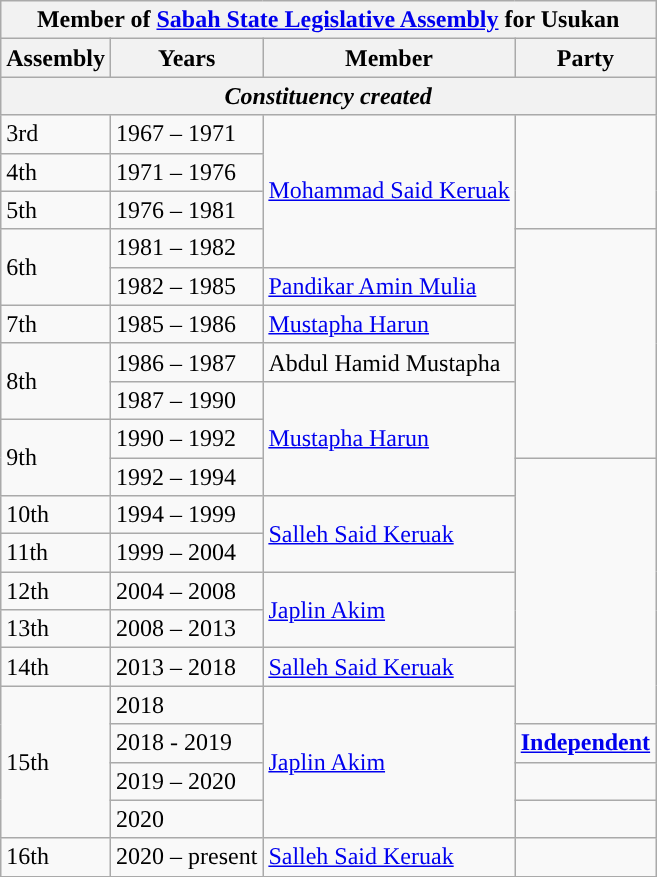<table class="wikitable">
<tr>
<th colspan="4">Member of <a href='#'>Sabah State Legislative Assembly</a> for Usukan</th>
</tr>
<tr>
<th>Assembly</th>
<th>Years</th>
<th>Member</th>
<th>Party</th>
</tr>
<tr>
<th colspan="4" align="center"><em>Constituency created</em></th>
</tr>
<tr>
<td>3rd</td>
<td>1967 – 1971</td>
<td rowspan="4"><a href='#'>Mohammad Said Keruak</a></td>
<td rowspan="3"></td>
</tr>
<tr>
<td>4th</td>
<td>1971 – 1976</td>
</tr>
<tr>
<td>5th</td>
<td>1976 – 1981</td>
</tr>
<tr>
<td rowspan="2">6th</td>
<td>1981 – 1982</td>
<td rowspan="6"></td>
</tr>
<tr>
<td>1982 – 1985</td>
<td><a href='#'>Pandikar Amin Mulia</a></td>
</tr>
<tr>
<td>7th</td>
<td>1985 – 1986</td>
<td><a href='#'>Mustapha Harun</a></td>
</tr>
<tr>
<td rowspan="2">8th</td>
<td>1986 – 1987</td>
<td>Abdul Hamid Mustapha</td>
</tr>
<tr>
<td>1987 – 1990</td>
<td rowspan="3"><a href='#'>Mustapha Harun</a></td>
</tr>
<tr>
<td rowspan="2">9th</td>
<td>1990 – 1992</td>
</tr>
<tr>
<td>1992 – 1994</td>
<td rowspan="7"></td>
</tr>
<tr>
<td>10th</td>
<td>1994 – 1999</td>
<td rowspan="2"><a href='#'>Salleh Said Keruak</a></td>
</tr>
<tr>
<td>11th</td>
<td>1999 – 2004</td>
</tr>
<tr>
<td>12th</td>
<td>2004 – 2008</td>
<td rowspan="2"><a href='#'>Japlin Akim</a></td>
</tr>
<tr>
<td>13th</td>
<td>2008 – 2013</td>
</tr>
<tr>
<td>14th</td>
<td>2013 – 2018</td>
<td><a href='#'>Salleh Said Keruak</a></td>
</tr>
<tr>
<td rowspan=4>15th</td>
<td>2018</td>
<td rowspan=4><a href='#'>Japlin Akim</a></td>
</tr>
<tr>
<td>2018 - 2019</td>
<td><strong><a href='#'>Independent</a></strong></td>
</tr>
<tr>
<td>2019 – 2020</td>
<td></td>
</tr>
<tr>
<td>2020</td>
<td></td>
</tr>
<tr>
<td>16th</td>
<td>2020 – present</td>
<td><a href='#'>Salleh Said Keruak</a></td>
<td></td>
</tr>
</table>
